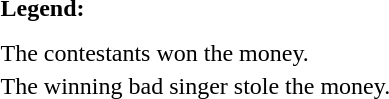<table class="toccolours" style="font-size:100%; white-space:nowrap;">
<tr>
<td><strong>Legend:</strong></td>
<td>      </td>
</tr>
<tr>
<td></td>
</tr>
<tr>
<td></td>
</tr>
<tr>
<td> The contestants won the money.</td>
</tr>
<tr>
<td> The winning bad singer stole the money.</td>
</tr>
</table>
